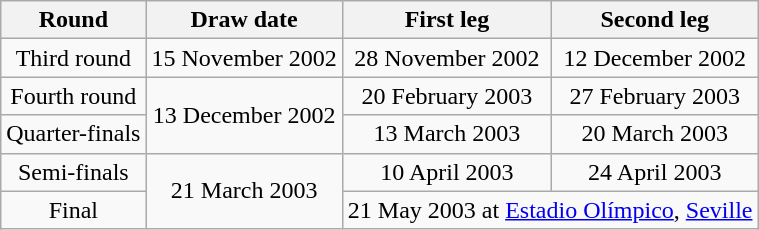<table class="wikitable" style="text-align:center">
<tr>
<th>Round</th>
<th>Draw date</th>
<th>First leg</th>
<th>Second leg</th>
</tr>
<tr>
<td>Third round</td>
<td>15 November 2002</td>
<td>28 November 2002</td>
<td>12 December 2002</td>
</tr>
<tr>
<td>Fourth round</td>
<td rowspan=2>13 December 2002</td>
<td>20 February 2003</td>
<td>27 February 2003</td>
</tr>
<tr>
<td>Quarter-finals</td>
<td>13 March 2003</td>
<td>20 March 2003</td>
</tr>
<tr>
<td>Semi-finals</td>
<td rowspan=2>21 March 2003</td>
<td>10 April 2003</td>
<td>24 April 2003</td>
</tr>
<tr>
<td>Final</td>
<td colspan=2>21 May 2003 at <a href='#'>Estadio Olímpico</a>, <a href='#'>Seville</a></td>
</tr>
</table>
